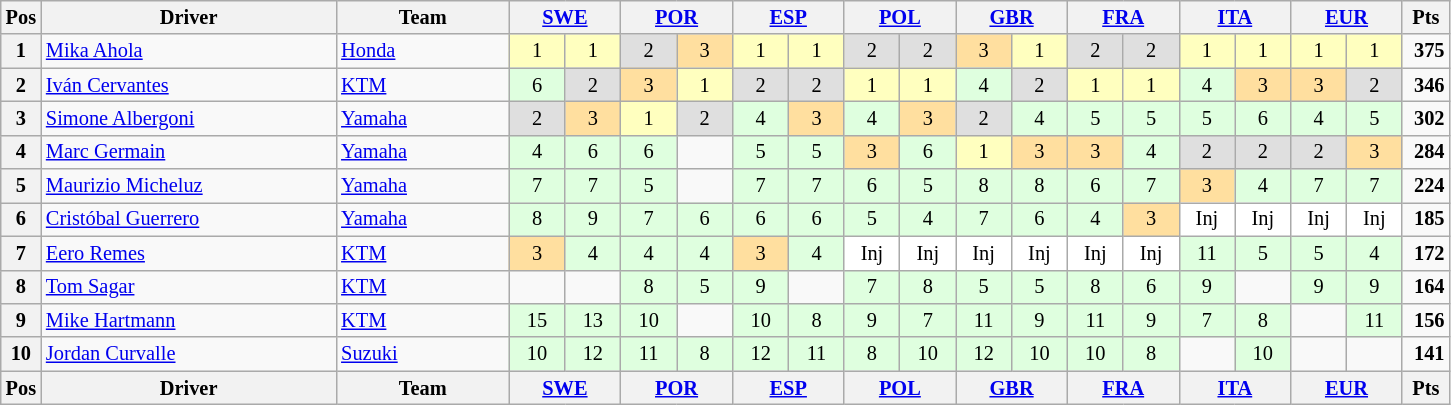<table class="wikitable" style="font-size: 85%; text-align: center;">
<tr valign="top">
<th valign="middle">Pos</th>
<th valign="middle" style="width:14em">Driver</th>
<th valign="middle" style="width:8em">Team</th>
<th colspan="2" style="width:5em"><a href='#'>SWE</a><br></th>
<th colspan="2" style="width:5em"><a href='#'>POR</a><br></th>
<th colspan="2" style="width:5em"><a href='#'>ESP</a><br></th>
<th colspan="2" style="width:5em"><a href='#'>POL</a><br></th>
<th colspan="2" style="width:5em"><a href='#'>GBR</a><br></th>
<th colspan="2" style="width:5em"><a href='#'>FRA</a><br></th>
<th colspan="2" style="width:5em"><a href='#'>ITA</a><br></th>
<th colspan="2" style="width:5em"><a href='#'>EUR</a><br></th>
<th valign="middle"> Pts </th>
</tr>
<tr>
<th>1</th>
<td align=left> <a href='#'>Mika Ahola</a></td>
<td align=left><a href='#'>Honda</a></td>
<td style="background:#ffffbf;">1</td>
<td style="background:#ffffbf;">1</td>
<td style="background:#dfdfdf;">2</td>
<td style="background:#ffdf9f;">3</td>
<td style="background:#ffffbf;">1</td>
<td style="background:#ffffbf;">1</td>
<td style="background:#dfdfdf;">2</td>
<td style="background:#dfdfdf;">2</td>
<td style="background:#ffdf9f;">3</td>
<td style="background:#ffffbf;">1</td>
<td style="background:#dfdfdf;">2</td>
<td style="background:#dfdfdf;">2</td>
<td style="background:#ffffbf;">1</td>
<td style="background:#ffffbf;">1</td>
<td style="background:#ffffbf;">1</td>
<td style="background:#ffffbf;">1</td>
<td align="right"><strong>375</strong></td>
</tr>
<tr>
<th>2</th>
<td align=left> <a href='#'>Iván Cervantes</a></td>
<td align=left><a href='#'>KTM</a></td>
<td style="background:#dfffdf;">6</td>
<td style="background:#dfdfdf;">2</td>
<td style="background:#ffdf9f;">3</td>
<td style="background:#ffffbf;">1</td>
<td style="background:#dfdfdf;">2</td>
<td style="background:#dfdfdf;">2</td>
<td style="background:#ffffbf;">1</td>
<td style="background:#ffffbf;">1</td>
<td style="background:#dfffdf;">4</td>
<td style="background:#dfdfdf;">2</td>
<td style="background:#ffffbf;">1</td>
<td style="background:#ffffbf;">1</td>
<td style="background:#dfffdf;">4</td>
<td style="background:#ffdf9f;">3</td>
<td style="background:#ffdf9f;">3</td>
<td style="background:#dfdfdf;">2</td>
<td align="right"><strong>346</strong></td>
</tr>
<tr>
<th>3</th>
<td align=left> <a href='#'>Simone Albergoni</a></td>
<td align=left><a href='#'>Yamaha</a></td>
<td style="background:#dfdfdf;">2</td>
<td style="background:#ffdf9f;">3</td>
<td style="background:#ffffbf;">1</td>
<td style="background:#dfdfdf;">2</td>
<td style="background:#dfffdf;">4</td>
<td style="background:#ffdf9f;">3</td>
<td style="background:#dfffdf;">4</td>
<td style="background:#ffdf9f;">3</td>
<td style="background:#dfdfdf;">2</td>
<td style="background:#dfffdf;">4</td>
<td style="background:#dfffdf;">5</td>
<td style="background:#dfffdf;">5</td>
<td style="background:#dfffdf;">5</td>
<td style="background:#dfffdf;">6</td>
<td style="background:#dfffdf;">4</td>
<td style="background:#dfffdf;">5</td>
<td align="right"><strong>302</strong></td>
</tr>
<tr>
<th>4</th>
<td align=left> <a href='#'>Marc Germain</a></td>
<td align=left><a href='#'>Yamaha</a></td>
<td style="background:#dfffdf;">4</td>
<td style="background:#dfffdf;">6</td>
<td style="background:#dfffdf;">6</td>
<td></td>
<td style="background:#dfffdf;">5</td>
<td style="background:#dfffdf;">5</td>
<td style="background:#ffdf9f;">3</td>
<td style="background:#dfffdf;">6</td>
<td style="background:#ffffbf;">1</td>
<td style="background:#ffdf9f;">3</td>
<td style="background:#ffdf9f;">3</td>
<td style="background:#dfffdf;">4</td>
<td style="background:#dfdfdf;">2</td>
<td style="background:#dfdfdf;">2</td>
<td style="background:#dfdfdf;">2</td>
<td style="background:#ffdf9f;">3</td>
<td align="right"><strong>284</strong></td>
</tr>
<tr>
<th>5</th>
<td align=left> <a href='#'>Maurizio Micheluz</a></td>
<td align=left><a href='#'>Yamaha</a></td>
<td style="background:#dfffdf;">7</td>
<td style="background:#dfffdf;">7</td>
<td style="background:#dfffdf;">5</td>
<td></td>
<td style="background:#dfffdf;">7</td>
<td style="background:#dfffdf;">7</td>
<td style="background:#dfffdf;">6</td>
<td style="background:#dfffdf;">5</td>
<td style="background:#dfffdf;">8</td>
<td style="background:#dfffdf;">8</td>
<td style="background:#dfffdf;">6</td>
<td style="background:#dfffdf;">7</td>
<td style="background:#ffdf9f;">3</td>
<td style="background:#dfffdf;">4</td>
<td style="background:#dfffdf;">7</td>
<td style="background:#dfffdf;">7</td>
<td align="right"><strong>224</strong></td>
</tr>
<tr>
<th>6</th>
<td align=left> <a href='#'>Cristóbal Guerrero</a></td>
<td align=left><a href='#'>Yamaha</a></td>
<td style="background:#dfffdf;">8</td>
<td style="background:#dfffdf;">9</td>
<td style="background:#dfffdf;">7</td>
<td style="background:#dfffdf;">6</td>
<td style="background:#dfffdf;">6</td>
<td style="background:#dfffdf;">6</td>
<td style="background:#dfffdf;">5</td>
<td style="background:#dfffdf;">4</td>
<td style="background:#dfffdf;">7</td>
<td style="background:#dfffdf;">6</td>
<td style="background:#dfffdf;">4</td>
<td style="background:#ffdf9f;">3</td>
<td style="background:#ffffff;">Inj</td>
<td style="background:#ffffff;">Inj</td>
<td style="background:#ffffff;">Inj</td>
<td style="background:#ffffff;">Inj</td>
<td align="right"><strong>185</strong></td>
</tr>
<tr>
<th>7</th>
<td align=left> <a href='#'>Eero Remes</a></td>
<td align=left><a href='#'>KTM</a></td>
<td style="background:#ffdf9f;">3</td>
<td style="background:#dfffdf;">4</td>
<td style="background:#dfffdf;">4</td>
<td style="background:#dfffdf;">4</td>
<td style="background:#ffdf9f;">3</td>
<td style="background:#dfffdf;">4</td>
<td style="background:#ffffff;">Inj</td>
<td style="background:#ffffff;">Inj</td>
<td style="background:#ffffff;">Inj</td>
<td style="background:#ffffff;">Inj</td>
<td style="background:#ffffff;">Inj</td>
<td style="background:#ffffff;">Inj</td>
<td style="background:#dfffdf;">11</td>
<td style="background:#dfffdf;">5</td>
<td style="background:#dfffdf;">5</td>
<td style="background:#dfffdf;">4</td>
<td align="right"><strong>172</strong></td>
</tr>
<tr>
<th>8</th>
<td align=left> <a href='#'>Tom Sagar</a></td>
<td align=left><a href='#'>KTM</a></td>
<td></td>
<td></td>
<td style="background:#dfffdf;">8</td>
<td style="background:#dfffdf;">5</td>
<td style="background:#dfffdf;">9</td>
<td></td>
<td style="background:#dfffdf;">7</td>
<td style="background:#dfffdf;">8</td>
<td style="background:#dfffdf;">5</td>
<td style="background:#dfffdf;">5</td>
<td style="background:#dfffdf;">8</td>
<td style="background:#dfffdf;">6</td>
<td style="background:#dfffdf;">9</td>
<td></td>
<td style="background:#dfffdf;"> 9 </td>
<td style="background:#dfffdf;">9</td>
<td align="right"><strong>164</strong></td>
</tr>
<tr>
<th>9</th>
<td align=left> <a href='#'>Mike Hartmann</a></td>
<td align=left><a href='#'>KTM</a></td>
<td style="background:#dfffdf;">15</td>
<td style="background:#dfffdf;">13</td>
<td style="background:#dfffdf;">10</td>
<td></td>
<td style="background:#dfffdf;">10</td>
<td style="background:#dfffdf;">8</td>
<td style="background:#dfffdf;">9</td>
<td style="background:#dfffdf;">7</td>
<td style="background:#dfffdf;">11</td>
<td style="background:#dfffdf;">9</td>
<td style="background:#dfffdf;">11</td>
<td style="background:#dfffdf;">9</td>
<td style="background:#dfffdf;">7</td>
<td style="background:#dfffdf;">8</td>
<td></td>
<td style="background:#dfffdf;">11</td>
<td align="right"><strong>156</strong></td>
</tr>
<tr>
<th>10</th>
<td align=left> <a href='#'>Jordan Curvalle</a></td>
<td align=left><a href='#'>Suzuki</a></td>
<td style="background:#dfffdf;">10</td>
<td style="background:#dfffdf;">12</td>
<td style="background:#dfffdf;">11</td>
<td style="background:#dfffdf;"> 8 </td>
<td style="background:#dfffdf;">12</td>
<td style="background:#dfffdf;">11</td>
<td style="background:#dfffdf;"> 8 </td>
<td style="background:#dfffdf;">10</td>
<td style="background:#dfffdf;">12</td>
<td style="background:#dfffdf;">10</td>
<td style="background:#dfffdf;">10</td>
<td style="background:#dfffdf;"> 8 </td>
<td></td>
<td style="background:#dfffdf;">10</td>
<td></td>
<td></td>
<td align="right"><strong>141</strong></td>
</tr>
<tr valign="top">
<th valign="middle">Pos</th>
<th valign="middle" style="width:14em">Driver</th>
<th valign="middle" style="width:8em">Team</th>
<th colspan="2" style="width:5em"><a href='#'>SWE</a><br></th>
<th colspan="2" style="width:5em"><a href='#'>POR</a><br></th>
<th colspan="2" style="width:5em"><a href='#'>ESP</a><br></th>
<th colspan="2" style="width:5em"><a href='#'>POL</a><br></th>
<th colspan="2" style="width:5em"><a href='#'>GBR</a><br></th>
<th colspan="2" style="width:5em"><a href='#'>FRA</a><br></th>
<th colspan="2" style="width:5em"><a href='#'>ITA</a><br></th>
<th colspan="2" style="width:5em"><a href='#'>EUR</a><br></th>
<th valign="middle">Pts</th>
</tr>
</table>
